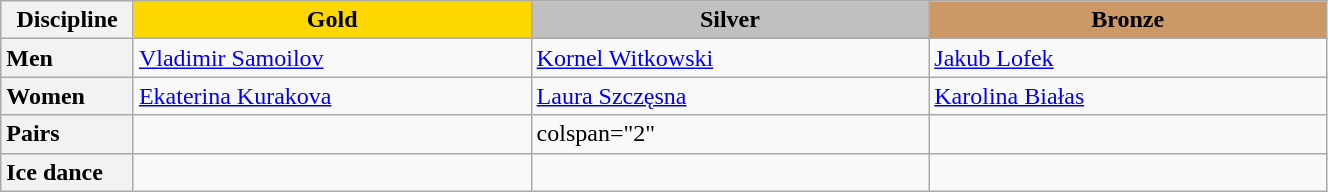<table class="wikitable unsortable" style="text-align:left; width:70%">
<tr>
<th scope="col">Discipline</th>
<td scope="col" style="text-align:center; width:30%; background:gold"><strong>Gold</strong></td>
<td scope="col" style="text-align:center; width:30%; background:silver"><strong>Silver</strong></td>
<td scope="col" style="text-align:center; width:30%; background:#c96"><strong>Bronze</strong></td>
</tr>
<tr>
<th scope="row" style="text-align:left">Men</th>
<td><a href='#'>Vladimir Samoilov</a></td>
<td><a href='#'>Kornel Witkowski</a></td>
<td><a href='#'>Jakub Lofek</a></td>
</tr>
<tr>
<th scope="row" style="text-align:left">Women</th>
<td><a href='#'>Ekaterina Kurakova</a></td>
<td><a href='#'>Laura Szczęsna</a></td>
<td><a href='#'>Karolina Białas</a></td>
</tr>
<tr>
<th scope="row" style="text-align:left">Pairs</th>
<td></td>
<td>colspan="2" </td>
</tr>
<tr>
<th scope="row" style="text-align:left">Ice dance</th>
<td></td>
<td></td>
<td></td>
</tr>
</table>
